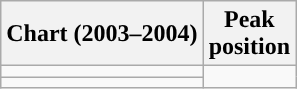<table class="wikitable sortable">
<tr>
<th align="left">Chart (2003–2004)</th>
<th align="center">Peak<br>position</th>
</tr>
<tr>
<td></td>
</tr>
<tr>
<td></td>
</tr>
</table>
